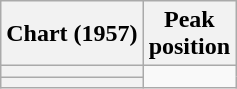<table class="wikitable sortable plainrowheaders" style="text-align:center">
<tr>
<th>Chart (1957)</th>
<th>Peak<br>position</th>
</tr>
<tr>
<th></th>
</tr>
<tr>
<th></th>
</tr>
</table>
